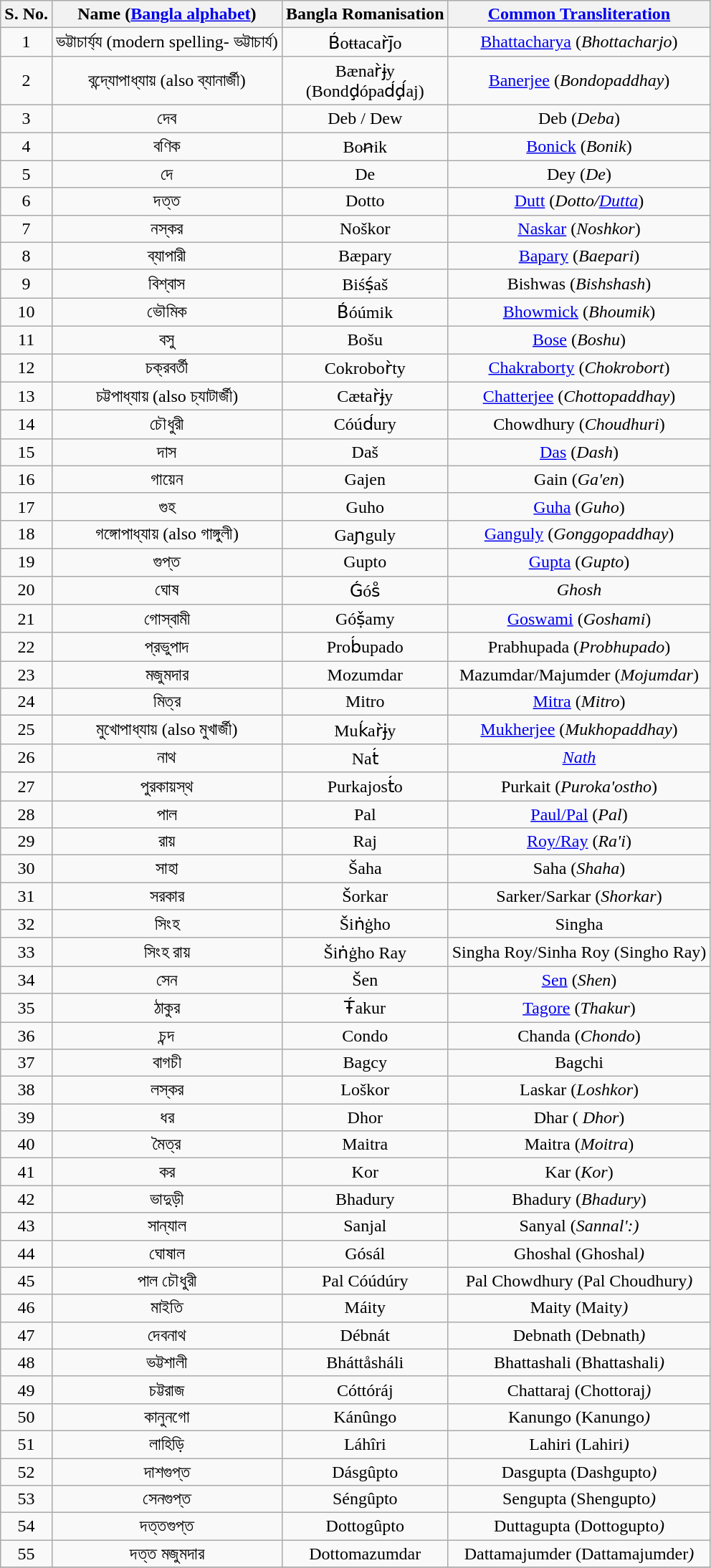<table class="wikitable" style="text-align: center;" border="1" cellspacing="0" cellpadding="1">
<tr>
<th>S. No.</th>
<th>Name (<a href='#'>Bangla alphabet</a>)</th>
<th>Bangla Romanisation</th>
<th><a href='#'>Common Transliteration</a></th>
</tr>
<tr>
<td>1</td>
<td>ভট্টাচার্য্য (modern spelling- ভট্টাচার্য)</td>
<td>B́oŧŧacar̀j̄o</td>
<td><a href='#'>Bhattacharya</a> (<em>Bhottacharjo</em>)</td>
</tr>
<tr>
<td>2</td>
<td>বন্দ্যোপাধ্যায় (also ব্যানার্জী)</td>
<td>Bænar̀ɉy<br>(Bondḑópad́ḑ́aj)</td>
<td><a href='#'>Banerjee</a> (<em>Bondopaddhay</em>)</td>
</tr>
<tr>
<td>3</td>
<td>দেব</td>
<td>Deb / Dew</td>
<td>Deb (<em>Deba</em>)</td>
</tr>
<tr>
<td>4</td>
<td>বণিক</td>
<td>Boꞥik</td>
<td><a href='#'>Bonick</a> (<em>Bonik</em>)</td>
</tr>
<tr>
<td>5</td>
<td>দে</td>
<td>De</td>
<td>Dey (<em>De</em>)</td>
</tr>
<tr>
<td>6</td>
<td>দত্ত</td>
<td>Dotto</td>
<td><a href='#'>Dutt</a> (<em>Dotto/<a href='#'>Dutta</a></em>)</td>
</tr>
<tr>
<td>7</td>
<td>নস্কর</td>
<td>Noškor</td>
<td><a href='#'>Naskar</a> (<em>Noshkor</em>)</td>
</tr>
<tr>
<td>8</td>
<td>ব্যাপারী</td>
<td>Bæpary</td>
<td><a href='#'>Bapary</a> (<em>Baepari</em>)</td>
</tr>
<tr>
<td>9</td>
<td>বিশ্বাস</td>
<td>Biśṣ́aš</td>
<td>Bishwas (<em>Bishshash</em>)</td>
</tr>
<tr>
<td>10</td>
<td>ভৌমিক</td>
<td>B́óúmik</td>
<td><a href='#'>Bhowmick</a> (<em>Bhoumik</em>)</td>
</tr>
<tr>
<td>11</td>
<td>বসু</td>
<td>Bošu</td>
<td><a href='#'>Bose</a> (<em>Boshu</em>)</td>
</tr>
<tr>
<td>12</td>
<td>চক্রবর্তী</td>
<td>Cokrobor̀ty</td>
<td><a href='#'>Chakraborty</a> (<em>Chokrobort</em>)</td>
</tr>
<tr>
<td>13</td>
<td>চট্টপাধ্যায় (also চ্যাটার্জী)</td>
<td>Cæŧar̀ɉy</td>
<td><a href='#'>Chatterjee</a> (<em>Chottopaddhay</em>)</td>
</tr>
<tr>
<td>14</td>
<td>চৌধুরী</td>
<td>Cóúd́ury</td>
<td>Chowdhury (<em>Choudhuri</em>)</td>
</tr>
<tr>
<td>15</td>
<td>দাস</td>
<td>Daš</td>
<td><a href='#'>Das</a> (<em>Dash</em>)</td>
</tr>
<tr>
<td>16</td>
<td>গায়েন</td>
<td>Gajen</td>
<td>Gain (<em>Ga'en</em>)</td>
</tr>
<tr>
<td>17</td>
<td>গুহ</td>
<td>Guho</td>
<td><a href='#'>Guha</a> (<em>Guho</em>)</td>
</tr>
<tr>
<td>18</td>
<td>গঙ্গোপাধ্যায় (also গাঙ্গুলী)</td>
<td>Gaɲguly</td>
<td><a href='#'>Ganguly</a> (<em>Gonggopaddhay</em>)</td>
</tr>
<tr>
<td>19</td>
<td>গুপ্ত</td>
<td>Gupto</td>
<td><a href='#'>Gupta</a> (<em>Gupto</em>)</td>
</tr>
<tr>
<td>20</td>
<td>ঘোষ</td>
<td>Ǵós̊</td>
<td><em>Ghosh</em></td>
</tr>
<tr>
<td>21</td>
<td>গোস্বামী</td>
<td>Góṣ̌amy</td>
<td><a href='#'>Goswami</a> (<em>Goshami</em>)</td>
</tr>
<tr>
<td>22</td>
<td>প্রভুপাদ</td>
<td>Prob́upado</td>
<td>Prabhupada (<em>Probhupado</em>)</td>
</tr>
<tr>
<td>23</td>
<td>মজুমদার</td>
<td>Mozumdar</td>
<td>Mazumdar/Majumder (<em>Mojumdar</em>)</td>
</tr>
<tr>
<td>24</td>
<td>মিত্র</td>
<td>Mitro</td>
<td><a href='#'>Mitra</a> (<em>Mitro</em>)</td>
</tr>
<tr>
<td>25</td>
<td>মুখোপাধ্যায় (also মুখার্জী)</td>
<td>Muḱar̀ɉy</td>
<td><a href='#'>Mukherjee</a> (<em>Mukhopaddhay</em>)</td>
</tr>
<tr>
<td>26</td>
<td>নাথ</td>
<td>Nat́</td>
<td><em><a href='#'>Nath</a></em></td>
</tr>
<tr>
<td>27</td>
<td>পুরকায়স্থ</td>
<td>Purkajost́o</td>
<td>Purkait (<em>Puroka'ostho</em>)</td>
</tr>
<tr>
<td>28</td>
<td>পাল</td>
<td>Pal</td>
<td><a href='#'>Paul/Pal</a> (<em>Pal</em>)</td>
</tr>
<tr>
<td>29</td>
<td>রায়</td>
<td>Raj</td>
<td><a href='#'>Roy/Ray</a> (<em>Ra'i</em>)</td>
</tr>
<tr>
<td>30</td>
<td>সাহা</td>
<td>Šaha</td>
<td>Saha (<em>Shaha</em>)</td>
</tr>
<tr>
<td>31</td>
<td>সরকার</td>
<td>Šorkar</td>
<td>Sarker/Sarkar (<em>Shorkar</em>)</td>
</tr>
<tr>
<td>32</td>
<td>সিংহ</td>
<td>Šiṅġho</td>
<td>Singha</td>
</tr>
<tr>
<td>33</td>
<td>সিংহ রায়</td>
<td>Šiṅġho Ray</td>
<td>Singha Roy/Sinha Roy (Singho Ray)</td>
</tr>
<tr>
<td>34</td>
<td>সেন</td>
<td>Šen</td>
<td><a href='#'>Sen</a> (<em>Shen</em>)</td>
</tr>
<tr>
<td>35</td>
<td>ঠাকুর</td>
<td>Ŧ́akur</td>
<td><a href='#'>Tagore</a> (<em>Thakur</em>)</td>
</tr>
<tr>
<td>36</td>
<td>চন্দ</td>
<td>Condo</td>
<td>Chanda (<em>Chondo</em>)</td>
</tr>
<tr>
<td>37</td>
<td>বাগচী</td>
<td>Bagcy</td>
<td>Bagchi</td>
</tr>
<tr>
<td>38</td>
<td>লস্কর</td>
<td>Loškor</td>
<td>Laskar (<em>Loshkor</em>)</td>
</tr>
<tr>
<td>39</td>
<td>ধর</td>
<td>Dhor</td>
<td>Dhar (<em> Dhor</em>)</td>
</tr>
<tr>
<td>40</td>
<td>মৈত্র</td>
<td>Maitra</td>
<td>Maitra (<em>Moitra</em>)</td>
</tr>
<tr>
<td>41</td>
<td>কর</td>
<td>Kor</td>
<td>Kar (<em>Kor</em>)</td>
</tr>
<tr>
<td>42</td>
<td>ভাদুড়ী</td>
<td>Bhadury</td>
<td>Bhadury (<em>Bhadury</em>)</td>
</tr>
<tr>
<td>43</td>
<td>সান্যাল</td>
<td>Sanjal</td>
<td>Sanyal (<em>Sannal':)</td>
</tr>
<tr>
<td>44</td>
<td>ঘোষাল</td>
<td>Gósál</td>
<td>Ghoshal (</em>Ghoshal<em>)</td>
</tr>
<tr>
<td>45</td>
<td>পাল চৌধুরী</td>
<td>Pal Cóúdúry</td>
<td>Pal Chowdhury (</em>Pal Choudhury<em>)</td>
</tr>
<tr>
<td>46</td>
<td>মাইতি</td>
<td>Máity</td>
<td>Maity (</em>Maity<em>)</td>
</tr>
<tr>
<td>47</td>
<td>দেবনাথ</td>
<td>Débnát</td>
<td>Debnath (</em>Debnath<em>)</td>
</tr>
<tr>
<td>48</td>
<td>ভট্টশালী</td>
<td>Bháttåsháli</td>
<td>Bhattashali (</em>Bhattashali<em>)</td>
</tr>
<tr>
<td>49</td>
<td>চট্টরাজ</td>
<td>Cóttóráj</td>
<td>Chattaraj (</em>Chottoraj<em>)</td>
</tr>
<tr>
<td>50</td>
<td>কানুনগো</td>
<td>Kánûngo</td>
<td>Kanungo (</em>Kanungo<em>)</td>
</tr>
<tr>
<td>51</td>
<td>লাহিড়ি</td>
<td>Láhîri</td>
<td>Lahiri (</em>Lahiri<em>)</td>
</tr>
<tr>
<td>52</td>
<td>দাশগুপ্ত</td>
<td>Dásgûpto</td>
<td>Dasgupta (</em>Dashgupto<em>)</td>
</tr>
<tr>
<td>53</td>
<td>সেনগুপ্ত</td>
<td>Séngûpto</td>
<td>Sengupta (</em>Shengupto<em>)</td>
</tr>
<tr>
<td>54</td>
<td>দত্তগুপ্ত</td>
<td>Dottogûpto</td>
<td>Duttagupta (</em>Dottogupto<em>)</td>
</tr>
<tr>
<td>55</td>
<td>দত্ত মজুমদার</td>
<td>Dottomazumdar</td>
<td>Dattamajumder (</em>Dattamajumder<em>)</td>
</tr>
<tr>
</tr>
</table>
